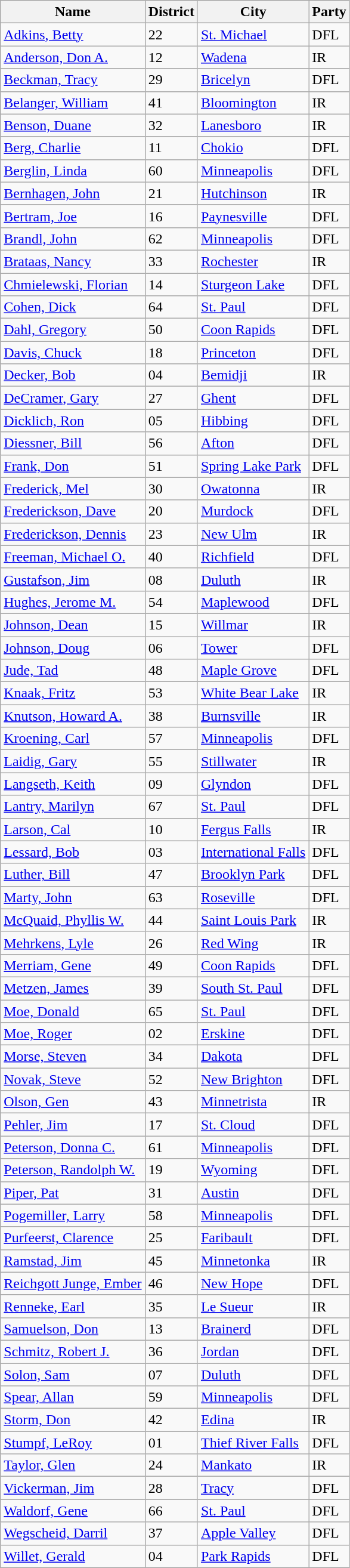<table class="wikitable sortable">
<tr>
<th>Name</th>
<th>District</th>
<th>City</th>
<th>Party</th>
</tr>
<tr>
<td><a href='#'>Adkins, Betty</a></td>
<td>22</td>
<td><a href='#'>St. Michael</a></td>
<td>DFL</td>
</tr>
<tr>
<td><a href='#'>Anderson, Don A.</a></td>
<td>12</td>
<td><a href='#'>Wadena</a></td>
<td>IR</td>
</tr>
<tr>
<td><a href='#'>Beckman, Tracy</a></td>
<td>29</td>
<td><a href='#'>Bricelyn</a></td>
<td>DFL</td>
</tr>
<tr>
<td><a href='#'>Belanger, William</a></td>
<td>41</td>
<td><a href='#'>Bloomington</a></td>
<td>IR</td>
</tr>
<tr>
<td><a href='#'>Benson, Duane</a></td>
<td>32</td>
<td><a href='#'>Lanesboro</a></td>
<td>IR</td>
</tr>
<tr>
<td><a href='#'>Berg, Charlie</a></td>
<td>11</td>
<td><a href='#'>Chokio</a></td>
<td>DFL</td>
</tr>
<tr>
<td><a href='#'>Berglin, Linda</a></td>
<td>60</td>
<td><a href='#'>Minneapolis</a></td>
<td>DFL</td>
</tr>
<tr>
<td><a href='#'>Bernhagen, John</a></td>
<td>21</td>
<td><a href='#'>Hutchinson</a></td>
<td>IR</td>
</tr>
<tr>
<td><a href='#'>Bertram, Joe</a></td>
<td>16</td>
<td><a href='#'>Paynesville</a></td>
<td>DFL</td>
</tr>
<tr>
<td><a href='#'>Brandl, John</a></td>
<td>62</td>
<td><a href='#'>Minneapolis</a></td>
<td>DFL</td>
</tr>
<tr>
<td><a href='#'>Brataas, Nancy</a></td>
<td>33</td>
<td><a href='#'>Rochester</a></td>
<td>IR</td>
</tr>
<tr>
<td><a href='#'>Chmielewski, Florian</a></td>
<td>14</td>
<td><a href='#'>Sturgeon Lake</a></td>
<td>DFL</td>
</tr>
<tr>
<td><a href='#'>Cohen, Dick</a></td>
<td>64</td>
<td><a href='#'>St. Paul</a></td>
<td>DFL</td>
</tr>
<tr>
<td><a href='#'>Dahl, Gregory</a></td>
<td>50</td>
<td><a href='#'>Coon Rapids</a></td>
<td>DFL</td>
</tr>
<tr>
<td><a href='#'>Davis, Chuck</a></td>
<td>18</td>
<td><a href='#'>Princeton</a></td>
<td>DFL</td>
</tr>
<tr>
<td><a href='#'>Decker, Bob</a></td>
<td>04</td>
<td><a href='#'>Bemidji</a></td>
<td>IR</td>
</tr>
<tr>
<td><a href='#'>DeCramer, Gary</a></td>
<td>27</td>
<td><a href='#'>Ghent</a></td>
<td>DFL</td>
</tr>
<tr>
<td><a href='#'>Dicklich, Ron</a></td>
<td>05</td>
<td><a href='#'>Hibbing</a></td>
<td>DFL</td>
</tr>
<tr>
<td><a href='#'>Diessner, Bill</a></td>
<td>56</td>
<td><a href='#'>Afton</a></td>
<td>DFL</td>
</tr>
<tr>
<td><a href='#'>Frank, Don</a></td>
<td>51</td>
<td><a href='#'>Spring Lake Park</a></td>
<td>DFL</td>
</tr>
<tr>
<td><a href='#'>Frederick, Mel</a></td>
<td>30</td>
<td><a href='#'>Owatonna</a></td>
<td>IR</td>
</tr>
<tr>
<td><a href='#'>Frederickson, Dave</a></td>
<td>20</td>
<td><a href='#'>Murdock</a></td>
<td>DFL</td>
</tr>
<tr>
<td><a href='#'>Frederickson, Dennis</a></td>
<td>23</td>
<td><a href='#'>New Ulm</a></td>
<td>IR</td>
</tr>
<tr>
<td><a href='#'>Freeman, Michael O.</a></td>
<td>40</td>
<td><a href='#'>Richfield</a></td>
<td>DFL</td>
</tr>
<tr>
<td><a href='#'>Gustafson, Jim</a></td>
<td>08</td>
<td><a href='#'>Duluth</a></td>
<td>IR</td>
</tr>
<tr>
<td><a href='#'>Hughes, Jerome M.</a></td>
<td>54</td>
<td><a href='#'>Maplewood</a></td>
<td>DFL</td>
</tr>
<tr>
<td><a href='#'>Johnson, Dean</a></td>
<td>15</td>
<td><a href='#'>Willmar</a></td>
<td>IR</td>
</tr>
<tr>
<td><a href='#'>Johnson, Doug</a></td>
<td>06</td>
<td><a href='#'>Tower</a></td>
<td>DFL</td>
</tr>
<tr>
<td><a href='#'>Jude, Tad</a></td>
<td>48</td>
<td><a href='#'>Maple Grove</a></td>
<td>DFL</td>
</tr>
<tr>
<td><a href='#'>Knaak, Fritz</a></td>
<td>53</td>
<td><a href='#'>White Bear Lake</a></td>
<td>IR</td>
</tr>
<tr>
<td><a href='#'>Knutson, Howard A.</a></td>
<td>38</td>
<td><a href='#'>Burnsville</a></td>
<td>IR</td>
</tr>
<tr>
<td><a href='#'>Kroening, Carl</a></td>
<td>57</td>
<td><a href='#'>Minneapolis</a></td>
<td>DFL</td>
</tr>
<tr>
<td><a href='#'>Laidig, Gary</a></td>
<td>55</td>
<td><a href='#'>Stillwater</a></td>
<td>IR</td>
</tr>
<tr>
<td><a href='#'>Langseth, Keith</a></td>
<td>09</td>
<td><a href='#'>Glyndon</a></td>
<td>DFL</td>
</tr>
<tr>
<td><a href='#'>Lantry, Marilyn</a></td>
<td>67</td>
<td><a href='#'>St. Paul</a></td>
<td>DFL</td>
</tr>
<tr>
<td><a href='#'>Larson, Cal</a></td>
<td>10</td>
<td><a href='#'>Fergus Falls</a></td>
<td>IR</td>
</tr>
<tr>
<td><a href='#'>Lessard, Bob</a></td>
<td>03</td>
<td><a href='#'>International Falls</a></td>
<td>DFL</td>
</tr>
<tr>
<td><a href='#'>Luther, Bill</a></td>
<td>47</td>
<td><a href='#'>Brooklyn Park</a></td>
<td>DFL</td>
</tr>
<tr>
<td><a href='#'>Marty, John</a></td>
<td>63</td>
<td><a href='#'>Roseville</a></td>
<td>DFL</td>
</tr>
<tr>
<td><a href='#'>McQuaid, Phyllis W.</a></td>
<td>44</td>
<td><a href='#'>Saint Louis Park</a></td>
<td>IR</td>
</tr>
<tr>
<td><a href='#'>Mehrkens, Lyle</a></td>
<td>26</td>
<td><a href='#'>Red Wing</a></td>
<td>IR</td>
</tr>
<tr>
<td><a href='#'>Merriam, Gene</a></td>
<td>49</td>
<td><a href='#'>Coon Rapids</a></td>
<td>DFL</td>
</tr>
<tr>
<td><a href='#'>Metzen, James</a></td>
<td>39</td>
<td><a href='#'>South St. Paul</a></td>
<td>DFL</td>
</tr>
<tr>
<td><a href='#'>Moe, Donald</a></td>
<td>65</td>
<td><a href='#'>St. Paul</a></td>
<td>DFL</td>
</tr>
<tr>
<td><a href='#'>Moe, Roger</a></td>
<td>02</td>
<td><a href='#'>Erskine</a></td>
<td>DFL</td>
</tr>
<tr>
<td><a href='#'>Morse, Steven</a></td>
<td>34</td>
<td><a href='#'>Dakota</a></td>
<td>DFL</td>
</tr>
<tr>
<td><a href='#'>Novak, Steve</a></td>
<td>52</td>
<td><a href='#'>New Brighton</a></td>
<td>DFL</td>
</tr>
<tr>
<td><a href='#'>Olson, Gen</a></td>
<td>43</td>
<td><a href='#'>Minnetrista</a></td>
<td>IR</td>
</tr>
<tr>
<td><a href='#'>Pehler, Jim</a></td>
<td>17</td>
<td><a href='#'>St. Cloud</a></td>
<td>DFL</td>
</tr>
<tr>
<td><a href='#'>Peterson, Donna C.</a></td>
<td>61</td>
<td><a href='#'>Minneapolis</a></td>
<td>DFL</td>
</tr>
<tr>
<td><a href='#'>Peterson, Randolph W.</a></td>
<td>19</td>
<td><a href='#'>Wyoming</a></td>
<td>DFL</td>
</tr>
<tr>
<td><a href='#'>Piper, Pat</a></td>
<td>31</td>
<td><a href='#'>Austin</a></td>
<td>DFL</td>
</tr>
<tr>
<td><a href='#'>Pogemiller, Larry</a></td>
<td>58</td>
<td><a href='#'>Minneapolis</a></td>
<td>DFL</td>
</tr>
<tr>
<td><a href='#'>Purfeerst, Clarence</a></td>
<td>25</td>
<td><a href='#'>Faribault</a></td>
<td>DFL</td>
</tr>
<tr>
<td><a href='#'>Ramstad, Jim</a></td>
<td>45</td>
<td><a href='#'>Minnetonka</a></td>
<td>IR</td>
</tr>
<tr>
<td><a href='#'>Reichgott Junge, Ember</a></td>
<td>46</td>
<td><a href='#'>New Hope</a></td>
<td>DFL</td>
</tr>
<tr>
<td><a href='#'>Renneke, Earl</a></td>
<td>35</td>
<td><a href='#'>Le Sueur</a></td>
<td>IR</td>
</tr>
<tr>
<td><a href='#'>Samuelson, Don</a></td>
<td>13</td>
<td><a href='#'>Brainerd</a></td>
<td>DFL</td>
</tr>
<tr>
<td><a href='#'>Schmitz, Robert J.</a></td>
<td>36</td>
<td><a href='#'>Jordan</a></td>
<td>DFL</td>
</tr>
<tr>
<td><a href='#'>Solon, Sam</a></td>
<td>07</td>
<td><a href='#'>Duluth</a></td>
<td>DFL</td>
</tr>
<tr>
<td><a href='#'>Spear, Allan</a></td>
<td>59</td>
<td><a href='#'>Minneapolis</a></td>
<td>DFL</td>
</tr>
<tr>
<td><a href='#'>Storm, Don</a></td>
<td>42</td>
<td><a href='#'>Edina</a></td>
<td>IR</td>
</tr>
<tr>
<td><a href='#'>Stumpf, LeRoy</a></td>
<td>01</td>
<td><a href='#'>Thief River Falls</a></td>
<td>DFL</td>
</tr>
<tr>
<td><a href='#'>Taylor, Glen</a></td>
<td>24</td>
<td><a href='#'>Mankato</a></td>
<td>IR</td>
</tr>
<tr>
<td><a href='#'>Vickerman, Jim</a></td>
<td>28</td>
<td><a href='#'>Tracy</a></td>
<td>DFL</td>
</tr>
<tr>
<td><a href='#'>Waldorf, Gene</a></td>
<td>66</td>
<td><a href='#'>St. Paul</a></td>
<td>DFL</td>
</tr>
<tr>
<td><a href='#'>Wegscheid, Darril</a></td>
<td>37</td>
<td><a href='#'>Apple Valley</a></td>
<td>DFL</td>
</tr>
<tr>
<td><a href='#'>Willet, Gerald</a></td>
<td>04</td>
<td><a href='#'>Park Rapids</a></td>
<td>DFL</td>
</tr>
</table>
